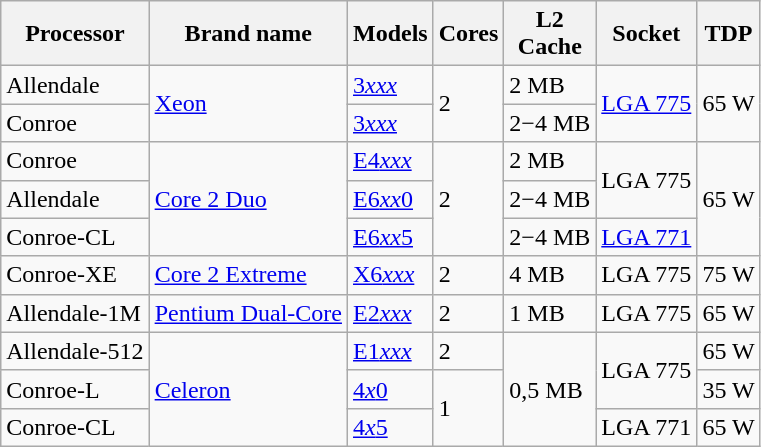<table class="wikitable">
<tr>
<th>Processor</th>
<th>Brand name</th>
<th>Models</th>
<th>Cores</th>
<th>L2<br>Cache</th>
<th>Socket</th>
<th>TDP</th>
</tr>
<tr>
<td>Allendale</td>
<td rowspan=2><a href='#'>Xeon</a></td>
<td><a href='#'>3<em>xxx</em></a></td>
<td rowspan=2>2</td>
<td>2 MB</td>
<td rowspan=2><a href='#'>LGA 775</a></td>
<td rowspan=2>65 W</td>
</tr>
<tr>
<td>Conroe</td>
<td><a href='#'>3<em>xxx</em></a></td>
<td>2−4 MB</td>
</tr>
<tr>
<td>Conroe</td>
<td rowspan=3><a href='#'>Core 2 Duo</a></td>
<td><a href='#'>E4<em>xxx</em></a></td>
<td rowspan=3>2</td>
<td>2 MB</td>
<td rowspan=2>LGA 775</td>
<td rowspan=3>65 W</td>
</tr>
<tr>
<td>Allendale</td>
<td><a href='#'>E6<em>xx</em>0</a></td>
<td>2−4 MB</td>
</tr>
<tr>
<td>Conroe-CL</td>
<td><a href='#'>E6<em>xx</em>5</a></td>
<td>2−4 MB</td>
<td><a href='#'>LGA 771</a></td>
</tr>
<tr>
<td>Conroe-XE</td>
<td><a href='#'>Core 2 Extreme</a></td>
<td><a href='#'>X6<em>xxx</em></a></td>
<td>2</td>
<td>4 MB</td>
<td>LGA 775</td>
<td>75 W</td>
</tr>
<tr>
<td>Allendale-1M</td>
<td><a href='#'>Pentium Dual-Core</a></td>
<td><a href='#'>E2<em>xxx</em></a></td>
<td>2</td>
<td>1 MB</td>
<td>LGA 775</td>
<td>65 W</td>
</tr>
<tr>
<td>Allendale-512</td>
<td rowspan=3><a href='#'>Celeron</a></td>
<td><a href='#'>E1<em>xxx</em></a></td>
<td>2</td>
<td rowspan=3>0,5 MB</td>
<td rowspan=2>LGA 775</td>
<td>65 W</td>
</tr>
<tr>
<td>Conroe-L</td>
<td><a href='#'>4<em>x</em>0</a></td>
<td rowspan=2>1</td>
<td>35 W</td>
</tr>
<tr>
<td>Conroe-CL</td>
<td><a href='#'>4<em>x</em>5</a></td>
<td>LGA 771</td>
<td>65 W</td>
</tr>
</table>
